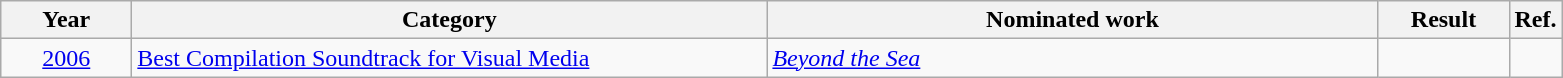<table class=wikitable>
<tr>
<th scope="col" style="width:5em;">Year</th>
<th scope="col" style="width:26em;">Category</th>
<th scope="col" style="width:25em;">Nominated work</th>
<th scope="col" style="width:5em;">Result</th>
<th>Ref.</th>
</tr>
<tr>
<td style="text-align:center;"><a href='#'>2006</a></td>
<td><a href='#'>Best Compilation Soundtrack for Visual Media</a></td>
<td><em><a href='#'>Beyond the Sea</a></em></td>
<td></td>
<td></td>
</tr>
</table>
